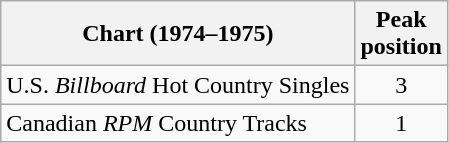<table class="wikitable sortable">
<tr>
<th align="left">Chart (1974–1975)</th>
<th align="center">Peak<br>position</th>
</tr>
<tr>
<td align="left">U.S. <em>Billboard</em> Hot Country Singles</td>
<td align="center">3</td>
</tr>
<tr>
<td align="left">Canadian <em>RPM</em> Country Tracks</td>
<td align="center">1</td>
</tr>
</table>
